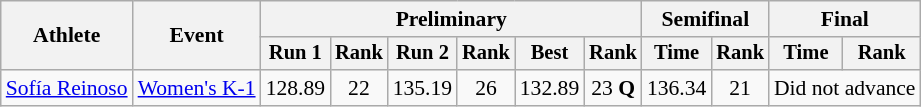<table class="wikitable" style="font-size:90%">
<tr>
<th rowspan=2>Athlete</th>
<th rowspan=2>Event</th>
<th colspan=6>Preliminary</th>
<th colspan=2>Semifinal</th>
<th colspan=2>Final</th>
</tr>
<tr style="font-size:95%">
<th>Run 1</th>
<th>Rank</th>
<th>Run 2</th>
<th>Rank</th>
<th>Best</th>
<th>Rank</th>
<th>Time</th>
<th>Rank</th>
<th>Time</th>
<th>Rank</th>
</tr>
<tr align=center>
<td align=left><a href='#'>Sofía Reinoso</a></td>
<td align=left><a href='#'>Women's K-1</a></td>
<td>128.89</td>
<td>22</td>
<td>135.19</td>
<td>26</td>
<td>132.89</td>
<td>23 <strong>Q</strong></td>
<td>136.34</td>
<td>21</td>
<td colspan=2>Did not advance</td>
</tr>
</table>
